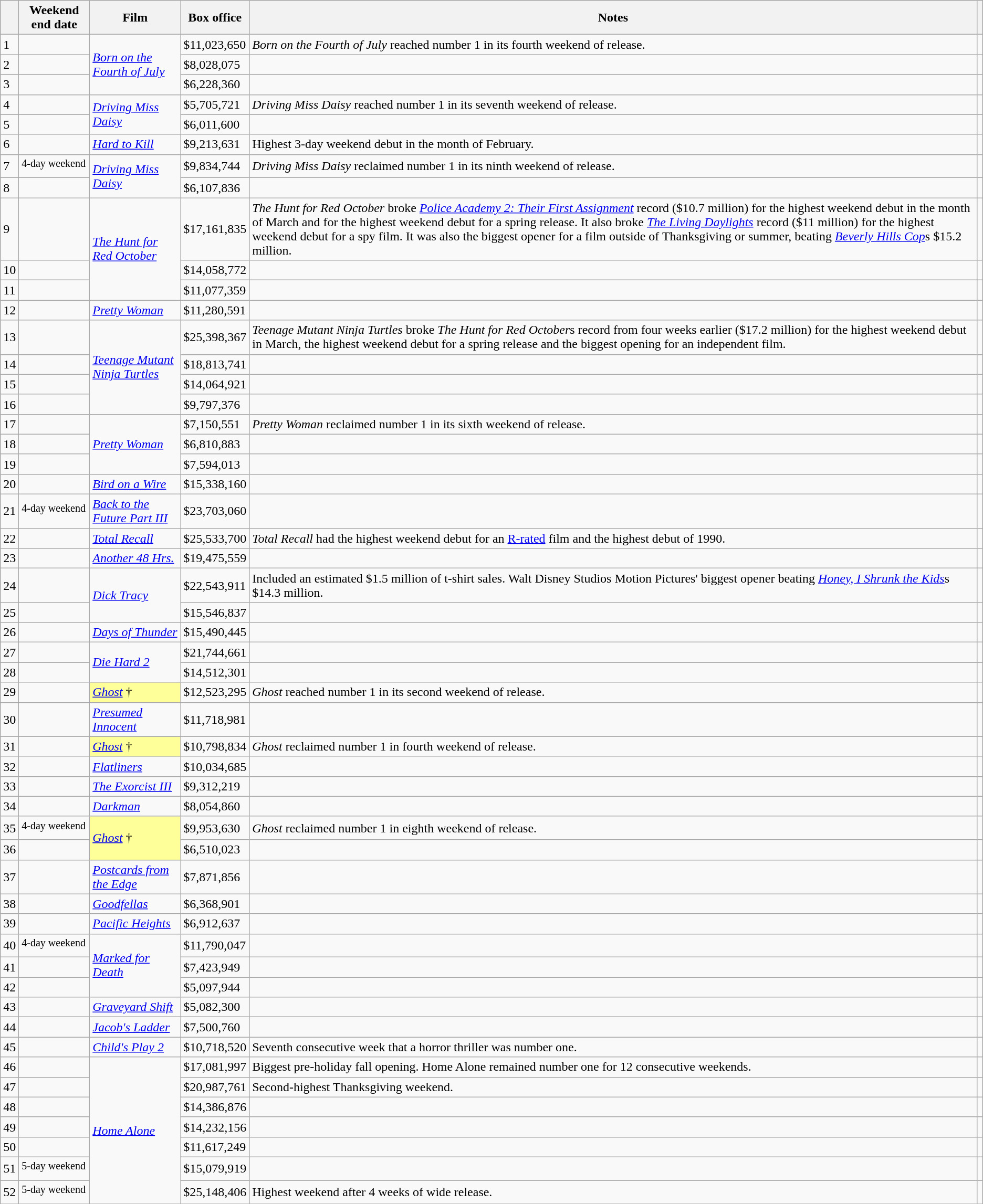<table class="wikitable sortable">
<tr>
<th></th>
<th>Weekend end date</th>
<th>Film</th>
<th>Box office</th>
<th>Notes</th>
<th class="unsortable"></th>
</tr>
<tr>
<td>1</td>
<td></td>
<td rowspan="3"><em><a href='#'>Born on the Fourth of July</a></em></td>
<td>$11,023,650</td>
<td><em>Born on the Fourth of July</em> reached number 1 in its fourth weekend of release.</td>
<td></td>
</tr>
<tr>
<td>2</td>
<td></td>
<td>$8,028,075</td>
<td></td>
<td></td>
</tr>
<tr>
<td>3</td>
<td></td>
<td>$6,228,360</td>
<td></td>
<td></td>
</tr>
<tr>
<td>4</td>
<td></td>
<td rowspan="2"><em><a href='#'>Driving Miss Daisy</a></em></td>
<td>$5,705,721</td>
<td><em>Driving Miss Daisy</em> reached number 1 in its seventh weekend of release.</td>
<td></td>
</tr>
<tr>
<td>5</td>
<td></td>
<td>$6,011,600</td>
<td></td>
<td></td>
</tr>
<tr>
<td>6</td>
<td></td>
<td><em><a href='#'>Hard to Kill</a></em></td>
<td>$9,213,631</td>
<td>Highest 3-day weekend debut in the month of February.</td>
<td></td>
</tr>
<tr>
<td>7</td>
<td><sup>4-day weekend</sup></td>
<td rowspan="2"><em><a href='#'>Driving Miss Daisy</a></em></td>
<td>$9,834,744</td>
<td><em>Driving Miss Daisy</em> reclaimed number 1 in its ninth weekend of release.</td>
<td></td>
</tr>
<tr>
<td>8</td>
<td></td>
<td>$6,107,836</td>
<td></td>
<td></td>
</tr>
<tr>
<td>9</td>
<td></td>
<td rowspan="3"><em><a href='#'>The Hunt for Red October</a></em></td>
<td>$17,161,835</td>
<td><em>The Hunt for Red October</em> broke <em><a href='#'>Police Academy 2: Their First Assignment</a></em> record ($10.7 million) for the highest weekend debut in the month of March and for the highest weekend debut for a spring release. It also broke <em><a href='#'>The Living Daylights</a></em> record ($11 million) for the highest weekend debut for a spy film. It was also the biggest opener for a film outside of Thanksgiving or summer, beating  <em><a href='#'>Beverly Hills Cop</a></em>s $15.2 million.</td>
<td></td>
</tr>
<tr>
<td>10</td>
<td></td>
<td>$14,058,772</td>
<td></td>
<td></td>
</tr>
<tr>
<td>11</td>
<td></td>
<td>$11,077,359</td>
<td></td>
<td></td>
</tr>
<tr>
<td>12</td>
<td></td>
<td><em><a href='#'>Pretty Woman</a></em></td>
<td>$11,280,591</td>
<td></td>
<td></td>
</tr>
<tr>
<td>13</td>
<td></td>
<td rowspan="4"><em><a href='#'>Teenage Mutant Ninja Turtles</a></em></td>
<td>$25,398,367</td>
<td><em>Teenage Mutant Ninja Turtles</em> broke <em>The Hunt for Red October</em>s record from four weeks earlier ($17.2 million) for the highest weekend debut in March, the highest weekend debut for a spring release and the biggest opening for an independent film.</td>
<td></td>
</tr>
<tr>
<td>14</td>
<td></td>
<td>$18,813,741</td>
<td></td>
<td></td>
</tr>
<tr>
<td>15</td>
<td></td>
<td>$14,064,921</td>
<td></td>
<td></td>
</tr>
<tr>
<td>16</td>
<td></td>
<td>$9,797,376</td>
<td></td>
<td></td>
</tr>
<tr>
<td>17</td>
<td></td>
<td rowspan="3"><em><a href='#'>Pretty Woman</a></em></td>
<td>$7,150,551</td>
<td><em>Pretty Woman</em> reclaimed number 1 in its sixth weekend of release.</td>
<td></td>
</tr>
<tr>
<td>18</td>
<td></td>
<td>$6,810,883</td>
<td></td>
<td></td>
</tr>
<tr>
<td>19</td>
<td></td>
<td>$7,594,013</td>
<td></td>
<td></td>
</tr>
<tr>
<td>20</td>
<td></td>
<td><em><a href='#'>Bird on a Wire</a></em></td>
<td>$15,338,160</td>
<td></td>
<td></td>
</tr>
<tr>
<td>21</td>
<td><sup>4-day weekend</sup></td>
<td><em><a href='#'>Back to the Future Part III</a></em></td>
<td>$23,703,060</td>
<td></td>
<td></td>
</tr>
<tr>
<td>22</td>
<td></td>
<td><em><a href='#'>Total Recall</a></em></td>
<td>$25,533,700</td>
<td><em>Total Recall</em> had the highest weekend debut for an <a href='#'>R-rated</a> film and the highest debut of 1990.</td>
<td></td>
</tr>
<tr>
<td>23</td>
<td></td>
<td><em><a href='#'>Another 48 Hrs.</a></em></td>
<td>$19,475,559</td>
<td></td>
<td></td>
</tr>
<tr>
<td>24</td>
<td></td>
<td rowspan="2"><em><a href='#'>Dick Tracy</a></em></td>
<td>$22,543,911</td>
<td>Included an estimated $1.5 million of t-shirt sales. Walt Disney Studios Motion Pictures' biggest opener beating <em><a href='#'>Honey, I Shrunk the Kids</a></em>s $14.3 million.</td>
<td></td>
</tr>
<tr>
<td>25</td>
<td></td>
<td>$15,546,837</td>
<td></td>
<td></td>
</tr>
<tr>
<td>26</td>
<td></td>
<td><em><a href='#'>Days of Thunder</a></em></td>
<td>$15,490,445</td>
<td></td>
<td></td>
</tr>
<tr>
<td>27</td>
<td></td>
<td rowspan="2"><em><a href='#'>Die Hard 2</a></em></td>
<td>$21,744,661</td>
<td></td>
<td></td>
</tr>
<tr>
<td>28</td>
<td></td>
<td>$14,512,301</td>
<td></td>
<td></td>
</tr>
<tr>
<td>29</td>
<td></td>
<td style="background-color:#FFFF99"><em><a href='#'>Ghost</a></em> †</td>
<td>$12,523,295</td>
<td><em>Ghost</em> reached number 1 in its second weekend of release.</td>
<td></td>
</tr>
<tr>
<td>30</td>
<td></td>
<td><em><a href='#'>Presumed Innocent</a></em></td>
<td>$11,718,981</td>
<td></td>
<td></td>
</tr>
<tr>
<td>31</td>
<td></td>
<td style="background-color:#FFFF99"><em><a href='#'>Ghost</a></em> †</td>
<td>$10,798,834</td>
<td><em>Ghost</em> reclaimed number 1 in fourth weekend of release.</td>
<td></td>
</tr>
<tr>
<td>32</td>
<td></td>
<td><em><a href='#'>Flatliners</a></em></td>
<td>$10,034,685</td>
<td></td>
<td></td>
</tr>
<tr>
<td>33</td>
<td></td>
<td><em><a href='#'>The Exorcist III</a></em></td>
<td>$9,312,219</td>
<td></td>
<td></td>
</tr>
<tr>
<td>34</td>
<td></td>
<td><em><a href='#'>Darkman</a></em></td>
<td>$8,054,860</td>
<td></td>
<td></td>
</tr>
<tr>
<td>35</td>
<td><sup>4-day weekend</sup></td>
<td rowspan="2" style="background-color:#FFFF99"><em><a href='#'>Ghost</a></em> †</td>
<td>$9,953,630</td>
<td><em>Ghost</em> reclaimed number 1 in eighth weekend of release.</td>
<td></td>
</tr>
<tr>
<td>36</td>
<td></td>
<td>$6,510,023</td>
<td></td>
<td></td>
</tr>
<tr>
<td>37</td>
<td></td>
<td><em><a href='#'>Postcards from the Edge</a></em></td>
<td>$7,871,856</td>
<td></td>
<td></td>
</tr>
<tr>
<td>38</td>
<td></td>
<td><em><a href='#'>Goodfellas</a></em></td>
<td>$6,368,901</td>
<td></td>
<td></td>
</tr>
<tr>
<td>39</td>
<td></td>
<td><em><a href='#'>Pacific Heights</a></em></td>
<td>$6,912,637</td>
<td></td>
<td></td>
</tr>
<tr>
<td>40</td>
<td><sup>4-day weekend</sup></td>
<td rowspan="3"><em><a href='#'>Marked for Death</a></em></td>
<td>$11,790,047</td>
<td></td>
<td></td>
</tr>
<tr>
<td>41</td>
<td></td>
<td>$7,423,949</td>
<td></td>
<td></td>
</tr>
<tr>
<td>42</td>
<td></td>
<td>$5,097,944</td>
<td></td>
<td></td>
</tr>
<tr>
<td>43</td>
<td></td>
<td><em><a href='#'>Graveyard Shift</a></em></td>
<td>$5,082,300</td>
<td></td>
<td></td>
</tr>
<tr>
<td>44</td>
<td></td>
<td><em><a href='#'>Jacob's Ladder</a></em></td>
<td>$7,500,760</td>
<td></td>
<td></td>
</tr>
<tr>
<td>45</td>
<td></td>
<td><em><a href='#'>Child's Play 2</a></em></td>
<td>$10,718,520</td>
<td>Seventh consecutive week that a horror thriller was number one.</td>
<td></td>
</tr>
<tr>
<td>46</td>
<td></td>
<td rowspan="7"><em><a href='#'>Home Alone</a></em></td>
<td>$17,081,997</td>
<td>Biggest pre-holiday fall opening. Home Alone remained number one for 12 consecutive weekends.</td>
<td></td>
</tr>
<tr>
<td>47</td>
<td></td>
<td>$20,987,761</td>
<td>Second-highest Thanksgiving weekend.</td>
<td></td>
</tr>
<tr>
<td>48</td>
<td></td>
<td>$14,386,876</td>
<td></td>
<td></td>
</tr>
<tr>
<td>49</td>
<td></td>
<td>$14,232,156</td>
<td></td>
<td></td>
</tr>
<tr>
<td>50</td>
<td></td>
<td>$11,617,249</td>
<td></td>
<td></td>
</tr>
<tr>
<td>51</td>
<td><sup>5-day weekend</sup></td>
<td>$15,079,919</td>
<td></td>
<td></td>
</tr>
<tr>
<td>52</td>
<td><sup>5-day weekend</sup></td>
<td>$25,148,406</td>
<td>Highest weekend after 4 weeks of wide release.</td>
<td></td>
</tr>
<tr>
</tr>
</table>
